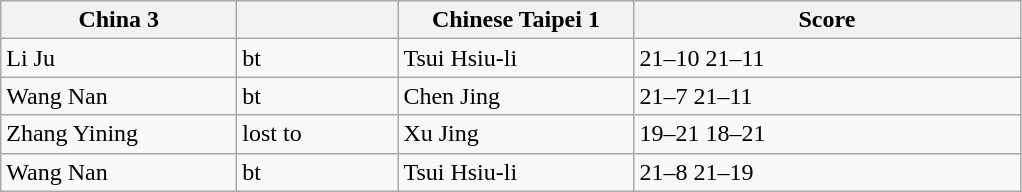<table class="wikitable">
<tr>
<th width=150> China 3</th>
<th width=100></th>
<th width=150> Chinese Taipei 1</th>
<th width=250>Score</th>
</tr>
<tr>
<td>Li Ju</td>
<td>bt</td>
<td>Tsui Hsiu-li</td>
<td>21–10 21–11</td>
</tr>
<tr>
<td>Wang Nan</td>
<td>bt</td>
<td>Chen Jing</td>
<td>21–7 21–11</td>
</tr>
<tr>
<td>Zhang Yining</td>
<td>lost to</td>
<td>Xu Jing</td>
<td>19–21 18–21</td>
</tr>
<tr>
<td>Wang Nan</td>
<td>bt</td>
<td>Tsui Hsiu-li</td>
<td>21–8 21–19</td>
</tr>
</table>
